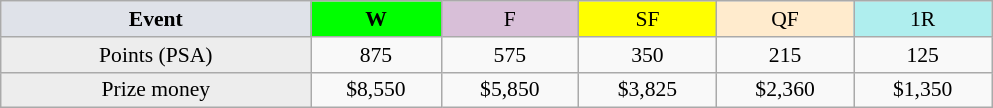<table class=wikitable style=font-size:90%;text-align:center>
<tr>
<td width=200 colspan=1 bgcolor=#dfe2e9><strong>Event</strong></td>
<td width=80 bgcolor=lime><strong>W</strong></td>
<td width=85 bgcolor=#D8BFD8>F</td>
<td width=85 bgcolor=#FFFF00>SF</td>
<td width=85 bgcolor=#ffebcd>QF</td>
<td width=85 bgcolor=#afeeee>1R</td>
</tr>
<tr>
<td bgcolor=#EDEDED>Points (PSA)</td>
<td>875</td>
<td>575</td>
<td>350</td>
<td>215</td>
<td>125</td>
</tr>
<tr>
<td bgcolor=#EDEDED>Prize money</td>
<td>$8,550</td>
<td>$5,850</td>
<td>$3,825</td>
<td>$2,360</td>
<td>$1,350</td>
</tr>
</table>
